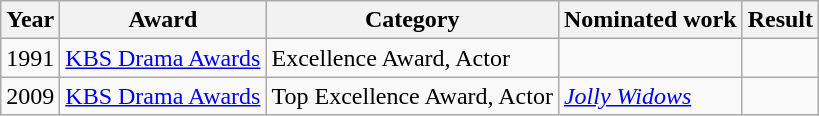<table class="wikitable">
<tr>
<th>Year</th>
<th>Award</th>
<th>Category</th>
<th>Nominated work</th>
<th>Result</th>
</tr>
<tr>
<td>1991</td>
<td><a href='#'>KBS Drama Awards</a></td>
<td>Excellence Award, Actor</td>
<td></td>
<td></td>
</tr>
<tr>
<td>2009</td>
<td><a href='#'>KBS Drama Awards</a></td>
<td>Top Excellence Award, Actor</td>
<td><em><a href='#'>Jolly Widows</a></em></td>
<td></td>
</tr>
</table>
